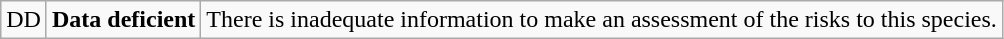<table class="wikitable" style="text-align:left">
<tr>
<td>DD</td>
<td><strong>Data deficient</strong></td>
<td>There is inadequate information to make an assessment of the risks to this species.</td>
</tr>
</table>
